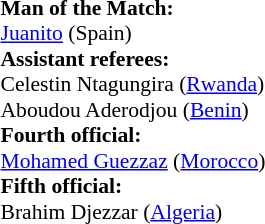<table width=50% style="font-size: 90%">
<tr>
<td><br><strong>Man of the Match:</strong>
<br><a href='#'>Juanito</a> (Spain)<br><strong>Assistant referees:</strong>
<br>Celestin Ntagungira (<a href='#'>Rwanda</a>)
<br>Aboudou Aderodjou (<a href='#'>Benin</a>)
<br><strong>Fourth official:</strong>
<br><a href='#'>Mohamed Guezzaz</a> (<a href='#'>Morocco</a>)
<br><strong>Fifth official:</strong>
<br>Brahim Djezzar (<a href='#'>Algeria</a>)</td>
</tr>
</table>
